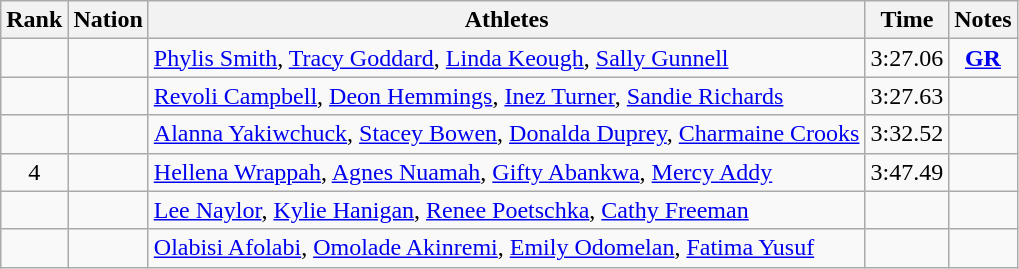<table class="wikitable sortable" style="text-align:center">
<tr>
<th>Rank</th>
<th>Nation</th>
<th>Athletes</th>
<th>Time</th>
<th>Notes</th>
</tr>
<tr>
<td></td>
<td align=left></td>
<td align=left><a href='#'>Phylis Smith</a>, <a href='#'>Tracy Goddard</a>, <a href='#'>Linda Keough</a>, <a href='#'>Sally Gunnell</a></td>
<td>3:27.06</td>
<td><strong><a href='#'>GR</a></strong></td>
</tr>
<tr>
<td></td>
<td align=left></td>
<td align=left><a href='#'>Revoli Campbell</a>, <a href='#'>Deon Hemmings</a>, <a href='#'>Inez Turner</a>, <a href='#'>Sandie Richards</a></td>
<td>3:27.63</td>
<td></td>
</tr>
<tr>
<td></td>
<td align=left></td>
<td align=left><a href='#'>Alanna Yakiwchuck</a>, <a href='#'>Stacey Bowen</a>, <a href='#'>Donalda Duprey</a>, <a href='#'>Charmaine Crooks</a></td>
<td>3:32.52</td>
<td></td>
</tr>
<tr>
<td>4</td>
<td align=left></td>
<td align=left><a href='#'>Hellena Wrappah</a>, <a href='#'>Agnes Nuamah</a>, <a href='#'>Gifty Abankwa</a>, <a href='#'>Mercy Addy</a></td>
<td>3:47.49</td>
<td></td>
</tr>
<tr>
<td></td>
<td align=left></td>
<td align=left><a href='#'>Lee Naylor</a>, <a href='#'>Kylie Hanigan</a>, <a href='#'>Renee Poetschka</a>, <a href='#'>Cathy Freeman</a></td>
<td></td>
<td></td>
</tr>
<tr>
<td></td>
<td align=left></td>
<td align=left><a href='#'>Olabisi Afolabi</a>, <a href='#'>Omolade Akinremi</a>, <a href='#'>Emily Odomelan</a>, <a href='#'>Fatima Yusuf</a></td>
<td></td>
<td></td>
</tr>
</table>
